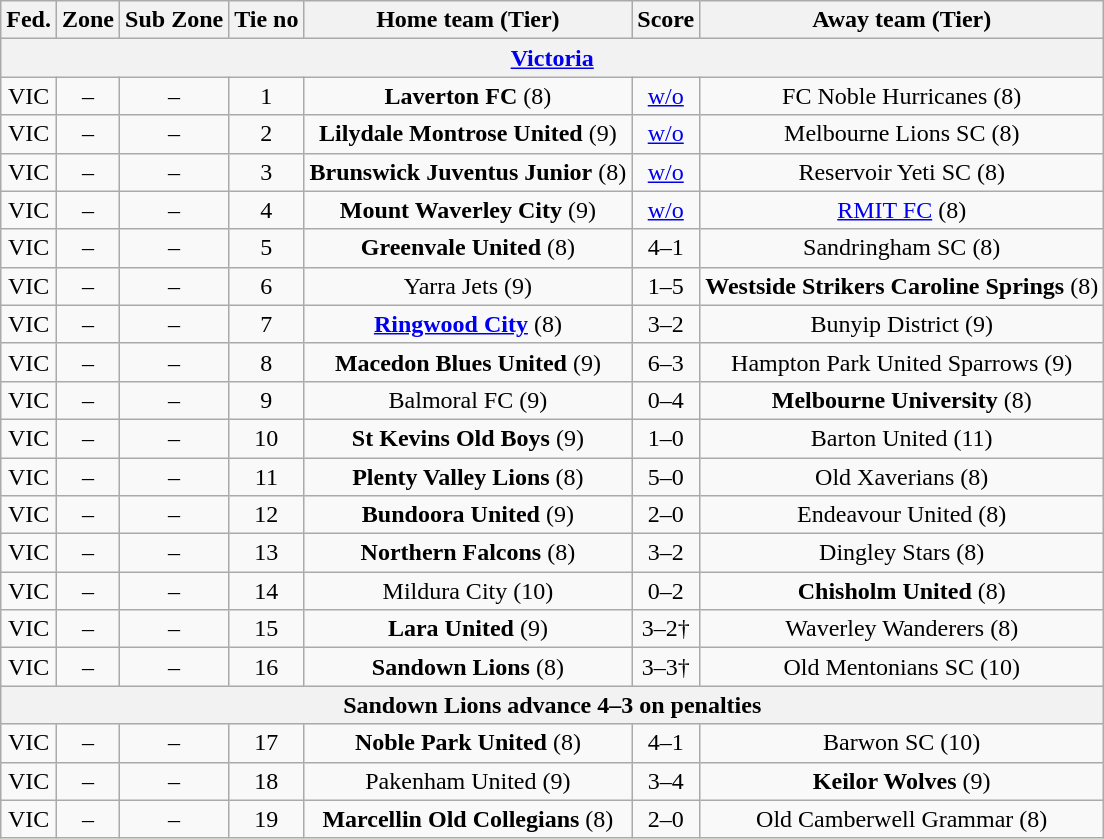<table class="wikitable" style="text-align:center">
<tr>
<th>Fed.</th>
<th>Zone</th>
<th>Sub Zone</th>
<th>Tie no</th>
<th>Home team (Tier)</th>
<th>Score</th>
<th>Away team (Tier)</th>
</tr>
<tr>
<th colspan=7><a href='#'>Victoria</a></th>
</tr>
<tr>
<td>VIC</td>
<td>–</td>
<td>–</td>
<td>1</td>
<td><strong>Laverton FC</strong> (8)</td>
<td><a href='#'>w/o</a></td>
<td>FC Noble Hurricanes (8)</td>
</tr>
<tr>
<td>VIC</td>
<td>–</td>
<td>–</td>
<td>2</td>
<td><strong>Lilydale Montrose United</strong> (9)</td>
<td><a href='#'>w/o</a></td>
<td>Melbourne Lions SC (8)</td>
</tr>
<tr>
<td>VIC</td>
<td>–</td>
<td>–</td>
<td>3</td>
<td><strong>Brunswick Juventus Junior</strong> (8)</td>
<td><a href='#'>w/o</a></td>
<td>Reservoir Yeti SC (8)</td>
</tr>
<tr>
<td>VIC</td>
<td>–</td>
<td>–</td>
<td>4</td>
<td><strong>Mount Waverley City</strong> (9)</td>
<td><a href='#'>w/o</a></td>
<td><a href='#'>RMIT FC</a> (8)</td>
</tr>
<tr>
<td>VIC</td>
<td>–</td>
<td>–</td>
<td>5</td>
<td><strong>Greenvale United</strong> (8)</td>
<td>4–1</td>
<td>Sandringham SC (8)</td>
</tr>
<tr>
<td>VIC</td>
<td>–</td>
<td>–</td>
<td>6</td>
<td>Yarra Jets (9)</td>
<td>1–5</td>
<td><strong>Westside Strikers Caroline Springs</strong> (8)</td>
</tr>
<tr>
<td>VIC</td>
<td>–</td>
<td>–</td>
<td>7</td>
<td><strong><a href='#'>Ringwood City</a></strong> (8)</td>
<td>3–2</td>
<td>Bunyip District (9)</td>
</tr>
<tr>
<td>VIC</td>
<td>–</td>
<td>–</td>
<td>8</td>
<td><strong>Macedon Blues United</strong> (9)</td>
<td>6–3</td>
<td>Hampton Park United Sparrows (9)</td>
</tr>
<tr>
<td>VIC</td>
<td>–</td>
<td>–</td>
<td>9</td>
<td>Balmoral FC (9)</td>
<td>0–4</td>
<td><strong>Melbourne University</strong> (8)</td>
</tr>
<tr>
<td>VIC</td>
<td>–</td>
<td>–</td>
<td>10</td>
<td><strong>St Kevins Old Boys</strong> (9)</td>
<td>1–0</td>
<td>Barton United (11)</td>
</tr>
<tr>
<td>VIC</td>
<td>–</td>
<td>–</td>
<td>11</td>
<td><strong>Plenty Valley Lions</strong> (8)</td>
<td>5–0</td>
<td>Old Xaverians (8)</td>
</tr>
<tr>
<td>VIC</td>
<td>–</td>
<td>–</td>
<td>12</td>
<td><strong>Bundoora United</strong> (9)</td>
<td>2–0</td>
<td>Endeavour United (8)</td>
</tr>
<tr>
<td>VIC</td>
<td>–</td>
<td>–</td>
<td>13</td>
<td><strong>Northern Falcons</strong> (8)</td>
<td>3–2</td>
<td>Dingley Stars (8)</td>
</tr>
<tr>
<td>VIC</td>
<td>–</td>
<td>–</td>
<td>14</td>
<td>Mildura City (10)</td>
<td>0–2</td>
<td><strong>Chisholm United</strong> (8)</td>
</tr>
<tr>
<td>VIC</td>
<td>–</td>
<td>–</td>
<td>15</td>
<td><strong>Lara United</strong> (9)</td>
<td>3–2†</td>
<td>Waverley Wanderers (8)</td>
</tr>
<tr>
<td>VIC</td>
<td>–</td>
<td>–</td>
<td>16</td>
<td><strong>Sandown Lions</strong> (8)</td>
<td>3–3†</td>
<td>Old Mentonians SC (10)</td>
</tr>
<tr>
<th colspan=7>Sandown Lions advance 4–3 on penalties</th>
</tr>
<tr>
<td>VIC</td>
<td>–</td>
<td>–</td>
<td>17</td>
<td><strong>Noble Park United</strong> (8)</td>
<td>4–1</td>
<td>Barwon SC (10)</td>
</tr>
<tr>
<td>VIC</td>
<td>–</td>
<td>–</td>
<td>18</td>
<td>Pakenham United (9)</td>
<td>3–4</td>
<td><strong>Keilor Wolves</strong> (9)</td>
</tr>
<tr>
<td>VIC</td>
<td>–</td>
<td>–</td>
<td>19</td>
<td><strong>Marcellin Old Collegians</strong> (8)</td>
<td>2–0</td>
<td>Old Camberwell Grammar (8)</td>
</tr>
</table>
